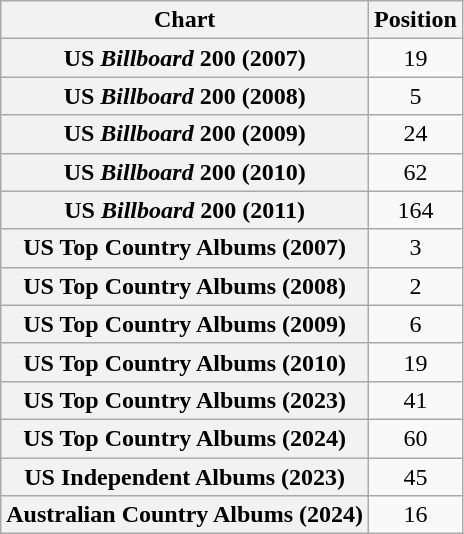<table class="wikitable plainrowheaders sortable" style="text-align:center;">
<tr>
<th>Chart</th>
<th>Position</th>
</tr>
<tr>
<th scope="row">US <em>Billboard</em> 200 (2007)</th>
<td>19</td>
</tr>
<tr>
<th scope="row">US <em>Billboard</em> 200 (2008)</th>
<td>5</td>
</tr>
<tr>
<th scope="row">US <em>Billboard</em> 200 (2009)</th>
<td>24</td>
</tr>
<tr>
<th scope="row">US <em>Billboard</em> 200 (2010)</th>
<td>62</td>
</tr>
<tr>
<th scope="row">US <em>Billboard</em> 200 (2011)</th>
<td>164</td>
</tr>
<tr>
<th scope="row">US Top Country Albums (2007)</th>
<td>3</td>
</tr>
<tr>
<th scope="row">US Top Country Albums (2008)</th>
<td>2</td>
</tr>
<tr>
<th scope="row">US Top Country Albums (2009)</th>
<td>6</td>
</tr>
<tr>
<th scope="row">US Top Country Albums (2010)</th>
<td>19</td>
</tr>
<tr>
<th scope="row">US Top Country Albums (2023)</th>
<td>41</td>
</tr>
<tr>
<th scope="row">US Top Country Albums (2024)</th>
<td>60</td>
</tr>
<tr>
<th scope="row">US Independent Albums (2023)</th>
<td>45</td>
</tr>
<tr>
<th scope="row">Australian Country Albums (2024)</th>
<td>16</td>
</tr>
</table>
